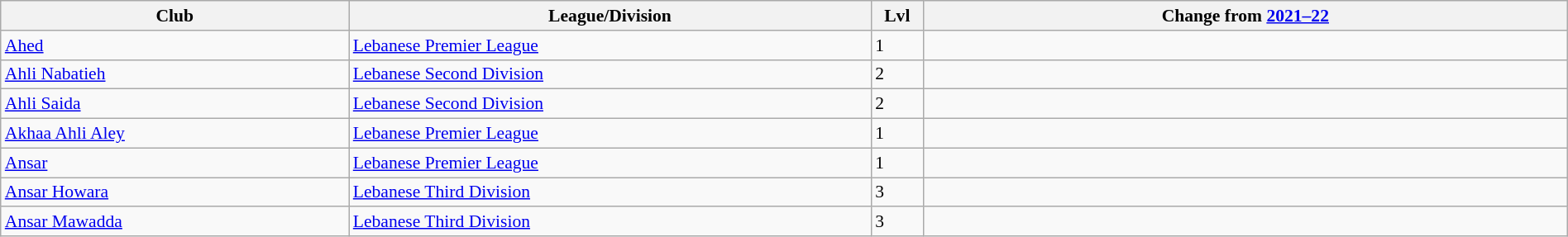<table class="wikitable sortable" width=100% style="font-size:90%">
<tr>
<th width=20%>Club</th>
<th width=30%>League/Division</th>
<th width=3%>Lvl</th>
<th width="37%">Change from <a href='#'>2021–22</a></th>
</tr>
<tr>
<td><a href='#'>Ahed</a></td>
<td><a href='#'>Lebanese Premier League</a></td>
<td>1</td>
<td></td>
</tr>
<tr>
<td><a href='#'>Ahli Nabatieh</a></td>
<td><a href='#'>Lebanese Second Division</a></td>
<td>2</td>
<td></td>
</tr>
<tr>
<td><a href='#'>Ahli Saida</a></td>
<td><a href='#'>Lebanese Second Division</a></td>
<td>2</td>
<td></td>
</tr>
<tr>
<td><a href='#'>Akhaa Ahli Aley</a></td>
<td><a href='#'>Lebanese Premier League</a></td>
<td>1</td>
<td></td>
</tr>
<tr>
<td><a href='#'>Ansar</a></td>
<td><a href='#'>Lebanese Premier League</a></td>
<td>1</td>
<td></td>
</tr>
<tr>
<td><a href='#'>Ansar Howara</a></td>
<td><a href='#'>Lebanese Third Division</a></td>
<td>3</td>
<td></td>
</tr>
<tr>
<td><a href='#'>Ansar Mawadda</a></td>
<td><a href='#'>Lebanese Third Division</a></td>
<td>3</td>
<td></td>
</tr>
</table>
